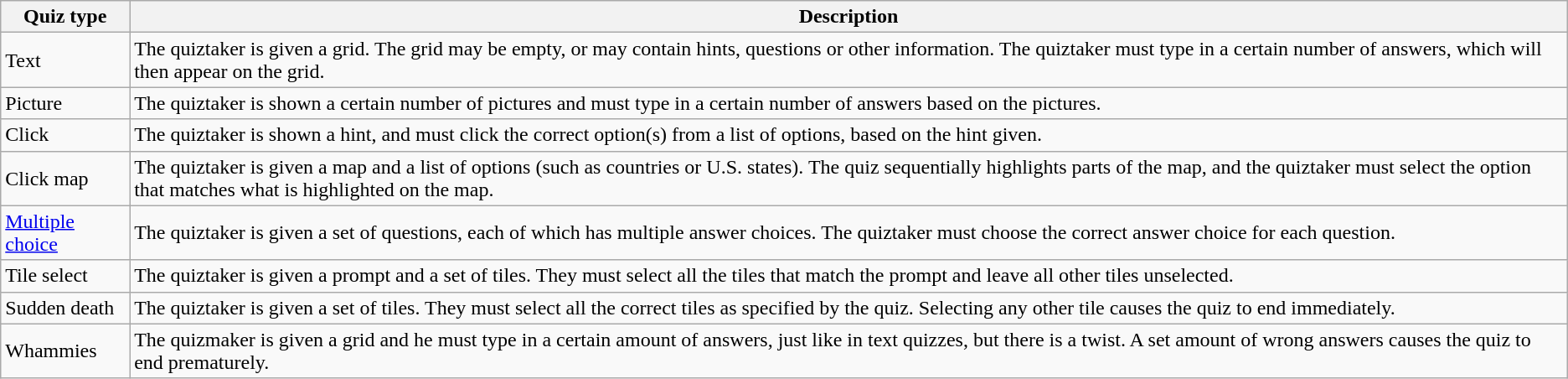<table class="wikitable mw-collapsible mw-collapsed">
<tr>
<th>Quiz type</th>
<th>Description</th>
</tr>
<tr>
<td>Text</td>
<td>The quiztaker is given a grid. The grid may be empty, or may contain hints, questions or other information. The quiztaker must type in a certain number of answers, which will then appear on the grid.</td>
</tr>
<tr>
<td>Picture</td>
<td>The quiztaker is shown a certain number of pictures and must type in a certain number of answers based on the pictures.</td>
</tr>
<tr>
<td>Click</td>
<td>The quiztaker is shown a hint, and must click the correct option(s) from a list of options, based on the hint given.</td>
</tr>
<tr>
<td>Click map</td>
<td>The quiztaker is given a map and a list of options (such as countries or U.S. states). The quiz sequentially highlights parts of the map, and the quiztaker must select the option that matches what is highlighted on the map.</td>
</tr>
<tr>
<td><a href='#'>Multiple choice</a></td>
<td>The quiztaker is given a set of questions, each of which has multiple answer choices. The quiztaker must choose the correct answer choice for each question.</td>
</tr>
<tr>
<td>Tile select</td>
<td>The quiztaker is given a prompt and a set of tiles. They must select all the tiles that match the prompt and leave all other tiles unselected.</td>
</tr>
<tr>
<td>Sudden death</td>
<td>The quiztaker is given a set of tiles. They must select all the correct tiles as specified by the quiz. Selecting any other tile causes the quiz to end immediately.</td>
</tr>
<tr>
<td>Whammies</td>
<td>The quizmaker is given a grid and he must type in a certain amount of answers, just like in text quizzes, but there is a twist. A set amount of wrong answers causes the quiz to end prematurely.</td>
</tr>
</table>
